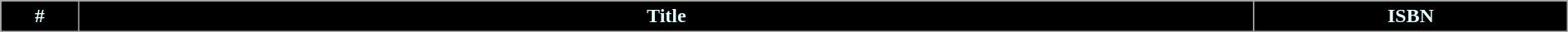<table class="wikitable" style="width:100%;">
<tr>
<th width="5%" style="background:#000000;color:#E0FFFF;">#</th>
<th width="75%" style="background:#000000;color:#E0FFFF;">Title</th>
<th width="20%" style="background:#000000;color:#E0FFFF;">ISBN<br>











</th>
</tr>
</table>
